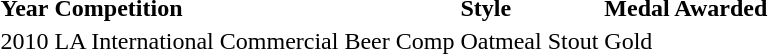<table>
<tr>
<td><strong>Year</strong></td>
<td><strong>Competition</strong></td>
<td><strong>Style</strong></td>
<td><strong>Medal Awarded</strong></td>
</tr>
<tr>
<td>2010</td>
<td>LA International Commercial Beer Comp</td>
<td>Oatmeal Stout</td>
<td>Gold</td>
</tr>
</table>
